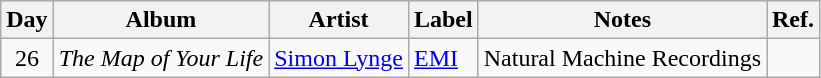<table class="wikitable">
<tr>
<th>Day</th>
<th>Album</th>
<th>Artist</th>
<th>Label</th>
<th>Notes</th>
<th>Ref.</th>
</tr>
<tr>
<td rowspan="1" style="text-align:center;">26</td>
<td><em>The Map of Your Life</em></td>
<td><a href='#'>Simon Lynge</a></td>
<td><a href='#'>EMI</a></td>
<td>Natural Machine Recordings</td>
<td style="text-align:center;"></td>
</tr>
</table>
